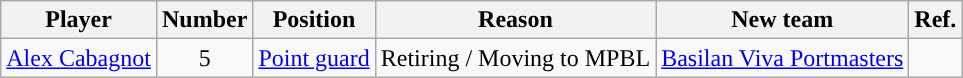<table class="wikitable sortable sortable">
<tr>
<th>Player</th>
<th>Number</th>
<th>Position</th>
<th>Reason</th>
<th>New team</th>
<th>Ref.</th>
</tr>
<tr style="text-align: center">
<td><a href='#'>Alex Cabagnot</a></td>
<td>5</td>
<td><a href='#'>Point guard</a></td>
<td>Retiring / Moving to MPBL</td>
<td><a href='#'>Basilan Viva Portmasters</a> </td>
<td></td>
</tr>
</table>
